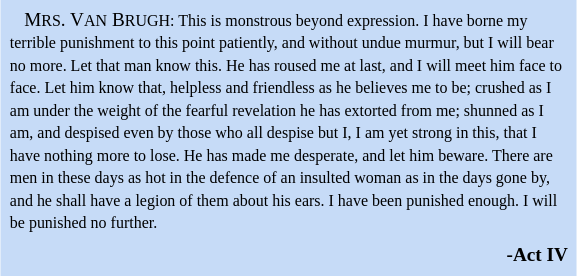<table class="toccolours" style="float: right; margin-left: 3em; margin-right: 1em; font-size: 80%; background:#c6dbf7; color:black; width:30em; max-width: 40%;" cellspacing="5">
<tr>
<td style="text-align: left;">   M<small>RS</small>. V<small>AN</small> B<small>RUGH: This is monstrous beyond expression. I have borne my terrible punishment to this point patiently, and without undue murmur, but I will bear no more. Let that man know this. He has roused me at last, and I will meet him face to face. Let him know that, helpless and friendless as he believes me to be; crushed as I am under the weight of the fearful revelation he has extorted from me; shunned as I am, and despised even by those who all despise but I, I am yet strong in this, that I have nothing more to lose. He has made me desperate, and let him beware. There are men in these days as hot in the defence of an insulted woman as in the days gone by, and he shall have a legion of them about his ears. I have been punished enough. I will be punished no further.</small></td>
</tr>
<tr>
<td style="text-align: right;"><strong>-Act IV</strong></td>
</tr>
</table>
